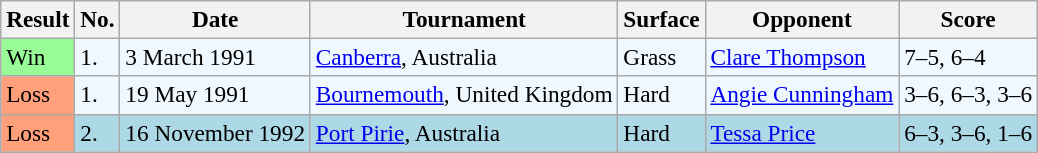<table class="sortable wikitable" style="font-size:97%;">
<tr>
<th>Result</th>
<th>No.</th>
<th>Date</th>
<th>Tournament</th>
<th>Surface</th>
<th>Opponent</th>
<th class="unsortable">Score</th>
</tr>
<tr bgcolor="#f0f8ff">
<td style="background:#98fb98;">Win</td>
<td>1.</td>
<td>3 March 1991</td>
<td><a href='#'>Canberra</a>, Australia</td>
<td>Grass</td>
<td> <a href='#'>Clare Thompson</a></td>
<td>7–5, 6–4</td>
</tr>
<tr style="background:#f0f8ff;">
<td style="background:#ffa07a;">Loss</td>
<td>1.</td>
<td>19 May 1991</td>
<td><a href='#'>Bournemouth</a>, United Kingdom</td>
<td>Hard</td>
<td> <a href='#'>Angie Cunningham</a></td>
<td>3–6, 6–3, 3–6</td>
</tr>
<tr style="background:lightblue;">
<td style="background:#ffa07a;">Loss</td>
<td>2.</td>
<td>16 November 1992</td>
<td><a href='#'>Port Pirie</a>, Australia</td>
<td>Hard</td>
<td> <a href='#'>Tessa Price</a></td>
<td>6–3, 3–6, 1–6</td>
</tr>
</table>
